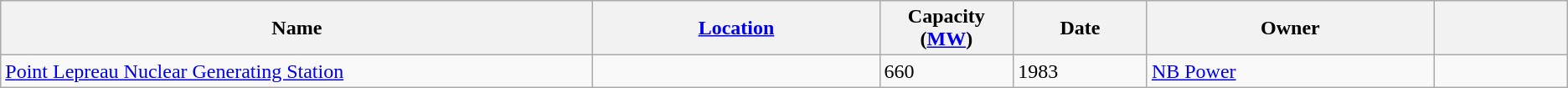<table class="wikitable sortable">
<tr>
<th width="31%">Name</th>
<th width="15%"><a href='#'>Location</a></th>
<th width="7%">Capacity (<a href='#'>MW</a>)</th>
<th width="7%">Date</th>
<th width="15%">Owner</th>
<th width="7%"></th>
</tr>
<tr>
<td><a href='#'>Point Lepreau Nuclear Generating Station</a></td>
<td></td>
<td>660</td>
<td>1983</td>
<td><a href='#'>NB Power</a></td>
<td></td>
</tr>
</table>
